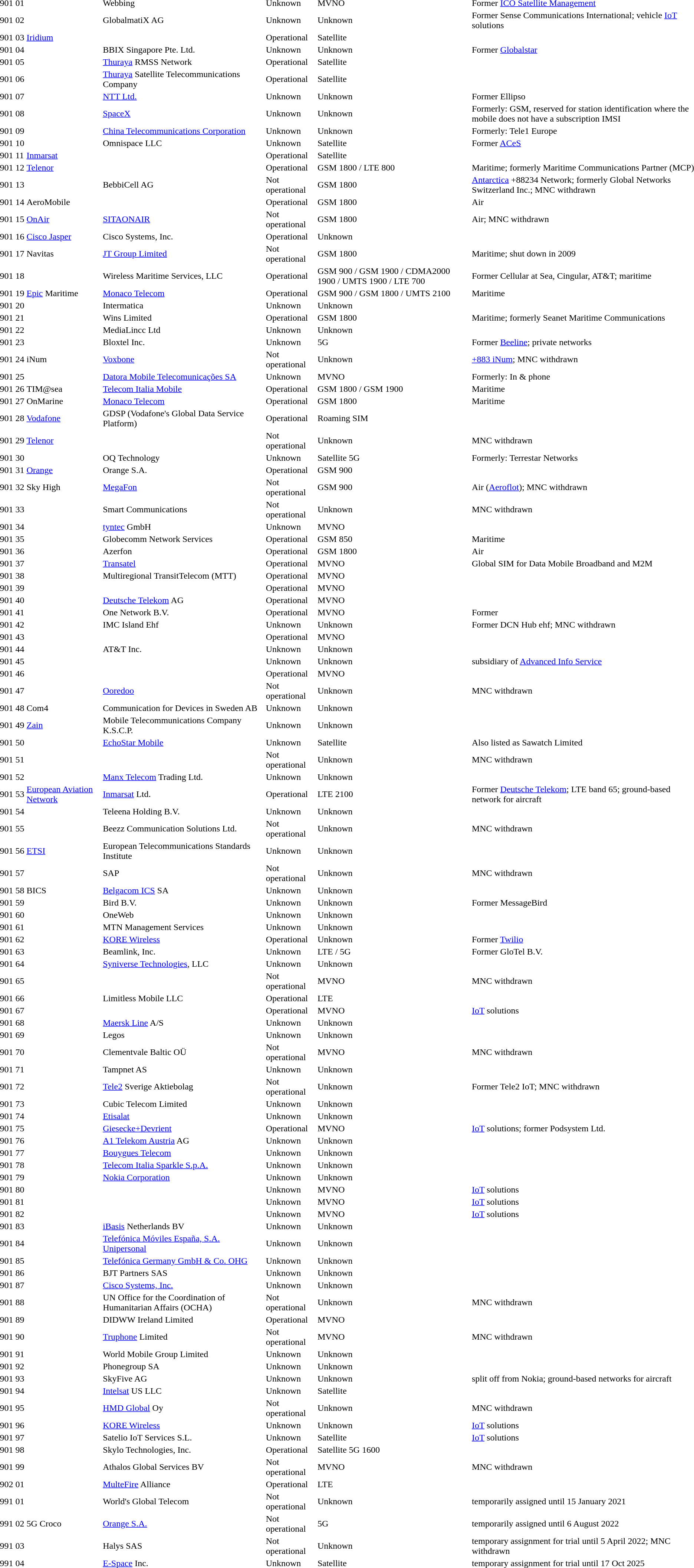<table>
<tr>
<td>901</td>
<td>01</td>
<td></td>
<td>Webbing</td>
<td>Unknown</td>
<td>MVNO</td>
<td>Former <a href='#'>ICO Satellite Management</a></td>
</tr>
<tr>
<td>901</td>
<td>02</td>
<td></td>
<td>GlobalmatiX AG</td>
<td>Unknown</td>
<td>Unknown</td>
<td>Former Sense Communications International; vehicle <a href='#'>IoT</a> solutions</td>
</tr>
<tr>
<td>901</td>
<td>03</td>
<td><a href='#'>Iridium</a></td>
<td></td>
<td>Operational</td>
<td>Satellite</td>
<td></td>
</tr>
<tr>
<td>901</td>
<td>04</td>
<td></td>
<td>BBIX Singapore Pte. Ltd.</td>
<td>Unknown</td>
<td>Unknown</td>
<td>Former <a href='#'>Globalstar</a></td>
</tr>
<tr>
<td>901</td>
<td>05</td>
<td></td>
<td><a href='#'>Thuraya</a> RMSS Network</td>
<td>Operational</td>
<td>Satellite</td>
<td></td>
</tr>
<tr>
<td>901</td>
<td>06</td>
<td></td>
<td><a href='#'>Thuraya</a> Satellite Telecommunications Company</td>
<td>Operational</td>
<td>Satellite</td>
<td></td>
</tr>
<tr>
<td>901</td>
<td>07</td>
<td></td>
<td><a href='#'>NTT Ltd.</a></td>
<td>Unknown</td>
<td>Unknown</td>
<td>Former Ellipso</td>
</tr>
<tr>
<td>901</td>
<td>08</td>
<td></td>
<td><a href='#'>SpaceX</a></td>
<td>Unknown</td>
<td>Unknown</td>
<td>Formerly: GSM, reserved for station identification where the mobile does not have a subscription IMSI</td>
</tr>
<tr>
<td>901</td>
<td>09</td>
<td></td>
<td><a href='#'>China Telecommunications Corporation</a></td>
<td>Unknown</td>
<td>Unknown</td>
<td>Formerly: Tele1 Europe</td>
</tr>
<tr>
<td>901</td>
<td>10</td>
<td></td>
<td>Omnispace LLC</td>
<td>Unknown</td>
<td>Satellite</td>
<td>Former <a href='#'>ACeS</a></td>
</tr>
<tr>
<td>901</td>
<td>11</td>
<td><a href='#'>Inmarsat</a></td>
<td></td>
<td>Operational</td>
<td>Satellite</td>
<td></td>
</tr>
<tr>
<td>901</td>
<td>12</td>
<td><a href='#'>Telenor</a></td>
<td></td>
<td>Operational</td>
<td>GSM 1800 / LTE 800</td>
<td>Maritime; formerly Maritime Communications Partner (MCP)</td>
</tr>
<tr>
<td>901</td>
<td>13</td>
<td></td>
<td>BebbiCell AG</td>
<td>Not operational</td>
<td>GSM 1800</td>
<td><a href='#'>Antarctica</a> +88234 Network; formerly Global Networks Switzerland Inc.; MNC withdrawn</td>
</tr>
<tr>
<td>901</td>
<td>14</td>
<td>AeroMobile</td>
<td></td>
<td>Operational</td>
<td>GSM 1800</td>
<td>Air </td>
</tr>
<tr>
<td>901</td>
<td>15</td>
<td><a href='#'>OnAir</a></td>
<td><a href='#'>SITAONAIR</a></td>
<td>Not operational</td>
<td>GSM 1800</td>
<td>Air; MNC withdrawn</td>
</tr>
<tr>
<td>901</td>
<td>16</td>
<td><a href='#'>Cisco Jasper</a></td>
<td>Cisco Systems, Inc.</td>
<td>Operational</td>
<td>Unknown</td>
<td></td>
</tr>
<tr>
<td>901</td>
<td>17</td>
<td>Navitas</td>
<td><a href='#'>JT Group Limited</a></td>
<td>Not operational</td>
<td>GSM 1800</td>
<td>Maritime; shut down in 2009</td>
</tr>
<tr>
<td>901</td>
<td>18</td>
<td></td>
<td>Wireless Maritime Services, LLC</td>
<td>Operational</td>
<td>GSM 900 / GSM 1900 / CDMA2000 1900 / UMTS 1900 / LTE 700</td>
<td>Former Cellular at Sea, Cingular, AT&T; maritime</td>
</tr>
<tr>
<td>901</td>
<td>19</td>
<td><a href='#'>Epic</a> Maritime</td>
<td><a href='#'>Monaco Telecom</a></td>
<td>Operational</td>
<td>GSM 900 / GSM 1800 / UMTS 2100</td>
<td>Maritime</td>
</tr>
<tr>
<td>901</td>
<td>20</td>
<td></td>
<td>Intermatica</td>
<td>Unknown</td>
<td>Unknown</td>
<td></td>
</tr>
<tr>
<td>901</td>
<td>21</td>
<td></td>
<td>Wins Limited</td>
<td>Operational</td>
<td>GSM 1800</td>
<td>Maritime; formerly Seanet Maritime Communications </td>
</tr>
<tr>
<td>901</td>
<td>22</td>
<td></td>
<td>MediaLincc Ltd</td>
<td>Unknown</td>
<td>Unknown</td>
<td></td>
</tr>
<tr>
<td>901</td>
<td>23</td>
<td></td>
<td>Bloxtel Inc.</td>
<td>Unknown</td>
<td>5G</td>
<td>Former <a href='#'>Beeline</a>; private networks</td>
</tr>
<tr>
<td>901</td>
<td>24</td>
<td>iNum</td>
<td><a href='#'>Voxbone</a></td>
<td>Not operational</td>
<td>Unknown</td>
<td><a href='#'>+883 iNum</a>; MNC withdrawn</td>
</tr>
<tr>
<td>901</td>
<td>25</td>
<td></td>
<td><a href='#'>Datora Mobile Telecomunicações SA</a></td>
<td>Unknown</td>
<td>MVNO</td>
<td>Formerly: In & phone</td>
</tr>
<tr>
<td>901</td>
<td>26</td>
<td>TIM@sea</td>
<td><a href='#'>Telecom Italia Mobile</a></td>
<td>Operational</td>
<td>GSM 1800 / GSM 1900</td>
<td>Maritime </td>
</tr>
<tr>
<td>901</td>
<td>27</td>
<td>OnMarine</td>
<td><a href='#'>Monaco Telecom</a></td>
<td>Operational</td>
<td>GSM 1800</td>
<td>Maritime</td>
</tr>
<tr>
<td>901</td>
<td>28</td>
<td><a href='#'>Vodafone</a></td>
<td>GDSP (Vodafone's Global Data Service Platform)</td>
<td>Operational</td>
<td>Roaming SIM</td>
<td></td>
</tr>
<tr>
<td>901</td>
<td>29</td>
<td><a href='#'>Telenor</a></td>
<td></td>
<td>Not operational</td>
<td>Unknown</td>
<td>MNC withdrawn</td>
</tr>
<tr>
<td>901</td>
<td>30</td>
<td></td>
<td>OQ Technology</td>
<td>Unknown</td>
<td>Satellite 5G</td>
<td>Formerly: Terrestar Networks</td>
</tr>
<tr>
<td>901</td>
<td>31</td>
<td><a href='#'>Orange</a></td>
<td>Orange S.A.</td>
<td>Operational</td>
<td>GSM 900</td>
<td></td>
</tr>
<tr>
<td>901</td>
<td>32</td>
<td>Sky High</td>
<td><a href='#'>MegaFon</a></td>
<td>Not operational</td>
<td>GSM 900</td>
<td>Air (<a href='#'>Aeroflot</a>); MNC withdrawn</td>
</tr>
<tr>
<td>901</td>
<td>33</td>
<td></td>
<td>Smart Communications</td>
<td>Not operational</td>
<td>Unknown</td>
<td>MNC withdrawn</td>
</tr>
<tr>
<td>901</td>
<td>34</td>
<td></td>
<td><a href='#'>tyntec</a> GmbH</td>
<td>Unknown</td>
<td>MVNO</td>
<td></td>
</tr>
<tr>
<td>901</td>
<td>35</td>
<td></td>
<td>Globecomm Network Services</td>
<td>Operational</td>
<td>GSM 850</td>
<td>Maritime </td>
</tr>
<tr>
<td>901</td>
<td>36</td>
<td></td>
<td>Azerfon</td>
<td>Operational</td>
<td>GSM 1800</td>
<td>Air</td>
</tr>
<tr>
<td>901</td>
<td>37</td>
<td></td>
<td><a href='#'>Transatel</a></td>
<td>Operational</td>
<td>MVNO</td>
<td> Global SIM for Data Mobile Broadband and M2M</td>
</tr>
<tr>
<td>901</td>
<td>38</td>
<td></td>
<td>Multiregional TransitTelecom (MTT)</td>
<td>Operational</td>
<td>MVNO</td>
<td></td>
</tr>
<tr>
<td>901</td>
<td>39</td>
<td></td>
<td></td>
<td>Operational</td>
<td>MVNO</td>
<td></td>
</tr>
<tr>
<td>901</td>
<td>40</td>
<td></td>
<td><a href='#'>Deutsche Telekom</a> AG</td>
<td>Operational</td>
<td>MVNO</td>
<td></td>
</tr>
<tr>
<td>901</td>
<td>41</td>
<td></td>
<td>One Network B.V.</td>
<td>Operational</td>
<td>MVNO</td>
<td>Former </td>
</tr>
<tr>
<td>901</td>
<td>42</td>
<td></td>
<td>IMC Island Ehf</td>
<td>Unknown</td>
<td>Unknown</td>
<td>Former DCN Hub ehf; MNC withdrawn</td>
</tr>
<tr>
<td>901</td>
<td>43</td>
<td></td>
<td></td>
<td>Operational</td>
<td>MVNO</td>
<td></td>
</tr>
<tr>
<td>901</td>
<td>44</td>
<td></td>
<td>AT&T Inc.</td>
<td>Unknown</td>
<td>Unknown</td>
<td></td>
</tr>
<tr>
<td>901</td>
<td>45</td>
<td></td>
<td></td>
<td>Unknown</td>
<td>Unknown</td>
<td>subsidiary of <a href='#'>Advanced Info Service</a></td>
</tr>
<tr>
<td>901</td>
<td>46</td>
<td></td>
<td></td>
<td>Operational</td>
<td>MVNO</td>
<td></td>
</tr>
<tr>
<td>901</td>
<td>47</td>
<td></td>
<td><a href='#'>Ooredoo</a></td>
<td>Not operational</td>
<td>Unknown</td>
<td> MNC withdrawn</td>
</tr>
<tr>
<td>901</td>
<td>48</td>
<td>Com4</td>
<td>Communication for Devices in Sweden AB</td>
<td>Unknown</td>
<td>Unknown</td>
<td></td>
</tr>
<tr>
<td>901</td>
<td>49</td>
<td><a href='#'>Zain</a></td>
<td>Mobile Telecommunications Company K.S.C.P.</td>
<td>Unknown</td>
<td>Unknown</td>
<td></td>
</tr>
<tr>
<td>901</td>
<td>50</td>
<td></td>
<td><a href='#'>EchoStar Mobile</a></td>
<td>Unknown</td>
<td>Satellite</td>
<td>Also listed as Sawatch Limited</td>
</tr>
<tr>
<td>901</td>
<td>51</td>
<td></td>
<td></td>
<td>Not operational</td>
<td>Unknown</td>
<td> MNC withdrawn</td>
</tr>
<tr>
<td>901</td>
<td>52</td>
<td></td>
<td><a href='#'>Manx Telecom</a> Trading Ltd.</td>
<td>Unknown</td>
<td>Unknown</td>
<td></td>
</tr>
<tr>
<td>901</td>
<td>53</td>
<td><a href='#'>European Aviation Network</a></td>
<td><a href='#'>Inmarsat</a> Ltd.</td>
<td>Operational</td>
<td>LTE 2100</td>
<td>Former <a href='#'>Deutsche Telekom</a>; LTE band 65; ground-based network for aircraft</td>
</tr>
<tr>
<td>901</td>
<td>54</td>
<td></td>
<td>Teleena Holding B.V.</td>
<td>Unknown</td>
<td>Unknown</td>
<td></td>
</tr>
<tr>
<td>901</td>
<td>55</td>
<td></td>
<td>Beezz Communication Solutions Ltd.</td>
<td>Not operational</td>
<td>Unknown</td>
<td> MNC withdrawn</td>
</tr>
<tr>
<td>901</td>
<td>56</td>
<td><a href='#'>ETSI</a></td>
<td>European Telecommunications Standards Institute</td>
<td>Unknown</td>
<td>Unknown</td>
<td></td>
</tr>
<tr>
<td>901</td>
<td>57</td>
<td></td>
<td>SAP</td>
<td>Not operational</td>
<td>Unknown</td>
<td> MNC withdrawn</td>
</tr>
<tr>
<td>901</td>
<td>58</td>
<td>BICS</td>
<td><a href='#'>Belgacom ICS</a> SA</td>
<td>Unknown</td>
<td>Unknown</td>
<td></td>
</tr>
<tr>
<td>901</td>
<td>59</td>
<td></td>
<td>Bird B.V.</td>
<td>Unknown</td>
<td>Unknown</td>
<td>Former MessageBird</td>
</tr>
<tr>
<td>901</td>
<td>60</td>
<td></td>
<td>OneWeb</td>
<td>Unknown</td>
<td>Unknown</td>
<td></td>
</tr>
<tr>
<td>901</td>
<td>61</td>
<td></td>
<td>MTN Management Services</td>
<td>Unknown</td>
<td>Unknown</td>
<td></td>
</tr>
<tr>
<td>901</td>
<td>62</td>
<td></td>
<td><a href='#'>KORE Wireless</a></td>
<td>Operational</td>
<td>Unknown</td>
<td>Former <a href='#'>Twilio</a></td>
</tr>
<tr>
<td>901</td>
<td>63</td>
<td></td>
<td>Beamlink, Inc.</td>
<td>Unknown</td>
<td>LTE / 5G</td>
<td>Former GloTel B.V.</td>
</tr>
<tr>
<td>901</td>
<td>64</td>
<td></td>
<td><a href='#'>Syniverse Technologies</a>, LLC</td>
<td>Unknown</td>
<td>Unknown</td>
<td></td>
</tr>
<tr>
<td>901</td>
<td>65</td>
<td></td>
<td></td>
<td>Not operational</td>
<td>MVNO</td>
<td> MNC withdrawn</td>
</tr>
<tr>
<td>901</td>
<td>66</td>
<td></td>
<td>Limitless Mobile LLC</td>
<td>Operational</td>
<td>LTE</td>
<td></td>
</tr>
<tr>
<td>901</td>
<td>67</td>
<td></td>
<td></td>
<td>Operational</td>
<td>MVNO</td>
<td><a href='#'>IoT</a> solutions</td>
</tr>
<tr>
<td>901</td>
<td>68</td>
<td></td>
<td><a href='#'>Maersk Line</a> A/S</td>
<td>Unknown</td>
<td>Unknown</td>
<td></td>
</tr>
<tr>
<td>901</td>
<td>69</td>
<td></td>
<td>Legos</td>
<td>Unknown</td>
<td>Unknown</td>
<td></td>
</tr>
<tr>
<td>901</td>
<td>70</td>
<td></td>
<td>Clementvale Baltic OÜ</td>
<td>Not operational</td>
<td>MVNO</td>
<td> MNC withdrawn</td>
</tr>
<tr>
<td>901</td>
<td>71</td>
<td></td>
<td>Tampnet AS</td>
<td>Unknown</td>
<td>Unknown</td>
<td></td>
</tr>
<tr>
<td>901</td>
<td>72</td>
<td></td>
<td><a href='#'>Tele2</a> Sverige Aktiebolag</td>
<td>Not operational</td>
<td>Unknown</td>
<td>Former Tele2 IoT; MNC withdrawn</td>
</tr>
<tr>
<td>901</td>
<td>73</td>
<td></td>
<td>Cubic Telecom Limited</td>
<td>Unknown</td>
<td>Unknown</td>
<td></td>
</tr>
<tr>
<td>901</td>
<td>74</td>
<td></td>
<td><a href='#'>Etisalat</a></td>
<td>Unknown</td>
<td>Unknown</td>
<td></td>
</tr>
<tr>
<td>901</td>
<td>75</td>
<td></td>
<td><a href='#'>Giesecke+Devrient</a></td>
<td>Operational</td>
<td>MVNO</td>
<td><a href='#'>IoT</a> solutions; former Podsystem Ltd.</td>
</tr>
<tr>
<td>901</td>
<td>76</td>
<td></td>
<td><a href='#'>A1 Telekom Austria</a> AG</td>
<td>Unknown</td>
<td>Unknown</td>
<td></td>
</tr>
<tr>
<td>901</td>
<td>77</td>
<td></td>
<td><a href='#'>Bouygues Telecom</a></td>
<td>Unknown</td>
<td>Unknown</td>
<td></td>
</tr>
<tr>
<td>901</td>
<td>78</td>
<td></td>
<td><a href='#'>Telecom Italia Sparkle S.p.A.</a></td>
<td>Unknown</td>
<td>Unknown</td>
<td></td>
</tr>
<tr>
<td>901</td>
<td>79</td>
<td></td>
<td><a href='#'>Nokia Corporation</a></td>
<td>Unknown</td>
<td>Unknown</td>
<td></td>
</tr>
<tr>
<td>901</td>
<td>80</td>
<td></td>
<td></td>
<td>Unknown</td>
<td>MVNO</td>
<td><a href='#'>IoT</a> solutions</td>
</tr>
<tr>
<td>901</td>
<td>81</td>
<td></td>
<td></td>
<td>Unknown</td>
<td>MVNO</td>
<td><a href='#'>IoT</a> solutions</td>
</tr>
<tr>
<td>901</td>
<td>82</td>
<td></td>
<td></td>
<td>Unknown</td>
<td>MVNO</td>
<td><a href='#'>IoT</a> solutions</td>
</tr>
<tr>
<td>901</td>
<td>83</td>
<td></td>
<td><a href='#'>iBasis</a> Netherlands BV</td>
<td>Unknown</td>
<td>Unknown</td>
<td></td>
</tr>
<tr>
<td>901</td>
<td>84</td>
<td></td>
<td><a href='#'>Telefónica Móviles España, S.A. Unipersonal</a></td>
<td>Unknown</td>
<td>Unknown</td>
<td></td>
</tr>
<tr>
<td>901</td>
<td>85</td>
<td></td>
<td><a href='#'>Telefónica Germany GmbH & Co. OHG</a></td>
<td>Unknown</td>
<td>Unknown</td>
<td></td>
</tr>
<tr>
<td>901</td>
<td>86</td>
<td></td>
<td>BJT Partners SAS</td>
<td>Unknown</td>
<td>Unknown</td>
<td></td>
</tr>
<tr>
<td>901</td>
<td>87</td>
<td></td>
<td><a href='#'>Cisco Systems, Inc.</a></td>
<td>Unknown</td>
<td>Unknown</td>
<td></td>
</tr>
<tr>
<td>901</td>
<td>88</td>
<td></td>
<td>UN Office for the Coordination of Humanitarian Affairs (OCHA)</td>
<td>Not operational</td>
<td>Unknown</td>
<td> MNC withdrawn</td>
</tr>
<tr>
<td>901</td>
<td>89</td>
<td></td>
<td>DIDWW Ireland Limited</td>
<td>Operational</td>
<td>MVNO</td>
<td></td>
</tr>
<tr>
<td>901</td>
<td>90</td>
<td></td>
<td><a href='#'>Truphone</a> Limited</td>
<td>Not operational</td>
<td>MVNO</td>
<td> MNC withdrawn</td>
</tr>
<tr>
<td>901</td>
<td>91</td>
<td></td>
<td>World Mobile Group Limited</td>
<td>Unknown</td>
<td>Unknown</td>
<td></td>
</tr>
<tr>
<td>901</td>
<td>92</td>
<td></td>
<td>Phonegroup SA</td>
<td>Unknown</td>
<td>Unknown</td>
<td></td>
</tr>
<tr>
<td>901</td>
<td>93</td>
<td></td>
<td>SkyFive AG</td>
<td>Unknown</td>
<td>Unknown</td>
<td> split off from Nokia; ground-based networks for aircraft</td>
</tr>
<tr>
<td>901</td>
<td>94</td>
<td></td>
<td><a href='#'>Intelsat</a> US LLC</td>
<td>Unknown</td>
<td>Satellite</td>
<td></td>
</tr>
<tr>
<td>901</td>
<td>95</td>
<td></td>
<td><a href='#'>HMD Global</a> Oy</td>
<td>Not operational</td>
<td>Unknown</td>
<td> MNC withdrawn</td>
</tr>
<tr>
<td>901</td>
<td>96</td>
<td></td>
<td><a href='#'>KORE Wireless</a></td>
<td>Unknown</td>
<td>Unknown</td>
<td><a href='#'>IoT</a> solutions</td>
</tr>
<tr>
<td>901</td>
<td>97</td>
<td></td>
<td>Satelio IoT Services S.L.</td>
<td>Unknown</td>
<td>Satellite</td>
<td><a href='#'>IoT</a> solutions</td>
</tr>
<tr>
<td>901</td>
<td>98</td>
<td></td>
<td>Skylo Technologies, Inc.</td>
<td>Operational</td>
<td>Satellite 5G 1600</td>
<td></td>
</tr>
<tr>
<td>901</td>
<td>99</td>
<td></td>
<td>Athalos Global Services BV</td>
<td>Not operational</td>
<td>MVNO</td>
<td> MNC withdrawn</td>
</tr>
<tr>
<td>902</td>
<td>01</td>
<td></td>
<td><a href='#'>MulteFire</a> Alliance</td>
<td>Operational</td>
<td>LTE</td>
<td></td>
</tr>
<tr>
<td>991</td>
<td>01</td>
<td></td>
<td>World's Global Telecom</td>
<td>Not operational</td>
<td>Unknown</td>
<td>temporarily assigned until 15 January 2021</td>
</tr>
<tr>
<td>991</td>
<td>02</td>
<td>5G Croco</td>
<td><a href='#'>Orange S.A.</a></td>
<td>Not operational</td>
<td>5G</td>
<td>temporarily assigned until 6 August 2022</td>
</tr>
<tr>
<td>991</td>
<td>03</td>
<td></td>
<td>Halys SAS</td>
<td>Not operational</td>
<td>Unknown</td>
<td>temporary assignment for trial until 5 April 2022; MNC withdrawn</td>
</tr>
<tr>
<td>991</td>
<td>04</td>
<td></td>
<td><a href='#'>E-Space</a> Inc.</td>
<td>Unknown</td>
<td>Satellite</td>
<td>temporary assignment for trial until 17 Oct 2025</td>
</tr>
</table>
